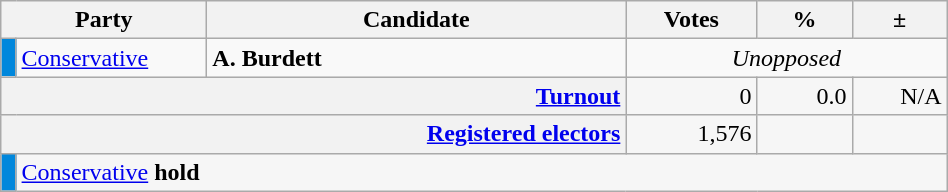<table class=wikitable>
<tr>
<th scope="col" colspan="2" style="width: 130px">Party</th>
<th scope="col" style="width: 17em">Candidate</th>
<th scope="col" style="width: 5em">Votes</th>
<th scope="col" style="width: 3.5em">%</th>
<th scope="col" style="width: 3.5em">±</th>
</tr>
<tr>
<td style="background:#0087DC;"></td>
<td><a href='#'>Conservative</a></td>
<td><strong>A. Burdett</strong></td>
<td style="text-align: center; "colspan="3"><em>Unopposed</em></td>
</tr>
<tr style="background-color:#F6F6F6">
<th colspan="3" style="text-align: right; margin-right: 0.5em"><a href='#'>Turnout</a></th>
<td style="text-align: right; margin-right: 0.5em">0</td>
<td style="text-align: right; margin-right: 0.5em">0.0</td>
<td style="text-align: right; margin-right: 0.5em">N/A</td>
</tr>
<tr style="background-color:#F6F6F6;">
<th colspan="3" style="text-align:right;"><a href='#'>Registered electors</a></th>
<td style="text-align:right; margin-right:0.5em">1,576</td>
<td></td>
<td></td>
</tr>
<tr style="background-color:#F6F6F6">
<td style="background:#0087DC;"></td>
<td colspan="5"><a href='#'>Conservative</a> <strong>hold</strong></td>
</tr>
</table>
